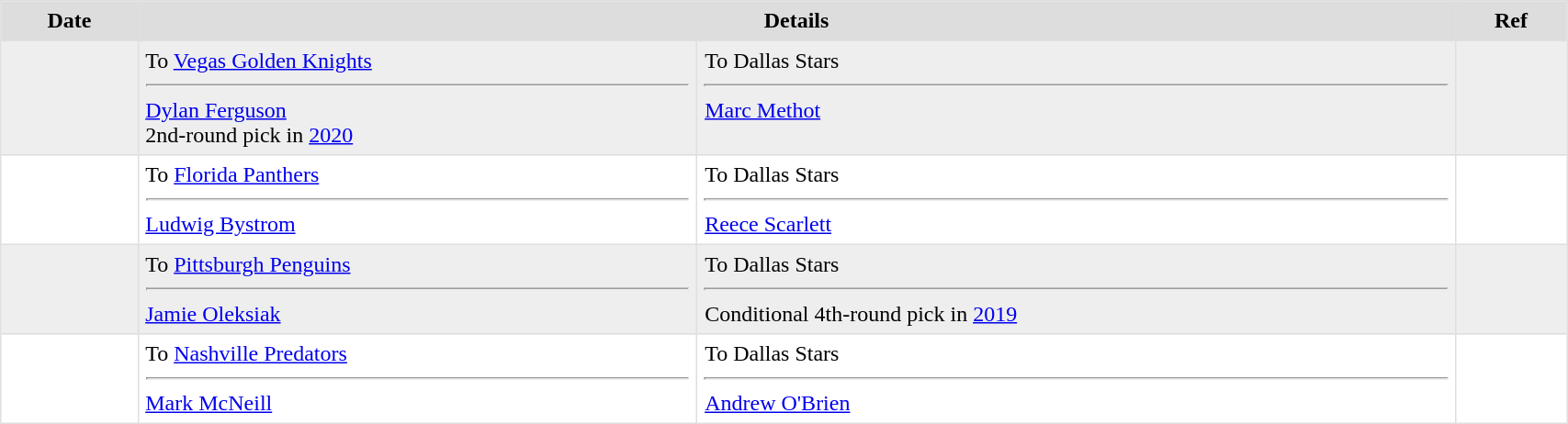<table border=1 style="border-collapse:collapse" bordercolor="#DFDFDF" cellpadding="5" width=90%>
<tr style="background:#ddd; text-align:center;">
<th>Date</th>
<th colspan="2">Details</th>
<th>Ref</th>
</tr>
<tr style="background:#eee;">
<td></td>
<td valign="top">To <a href='#'>Vegas Golden Knights</a><hr><a href='#'>Dylan Ferguson</a><br>2nd-round pick in <a href='#'>2020</a></td>
<td valign="top">To Dallas Stars<hr><a href='#'>Marc Methot</a></td>
<td></td>
</tr>
<tr>
<td></td>
<td valign="top">To <a href='#'>Florida Panthers</a><hr><a href='#'>Ludwig Bystrom</a></td>
<td valign="top">To Dallas Stars<hr><a href='#'>Reece Scarlett</a></td>
<td></td>
</tr>
<tr style="background:#eee;">
<td></td>
<td valign="top">To <a href='#'>Pittsburgh Penguins</a><hr><a href='#'>Jamie Oleksiak</a></td>
<td valign="top">To Dallas Stars<hr>Conditional 4th-round pick in <a href='#'>2019</a></td>
<td></td>
</tr>
<tr>
<td></td>
<td valign="top">To <a href='#'>Nashville Predators</a><hr><a href='#'>Mark McNeill</a></td>
<td valign="top">To Dallas Stars<hr><a href='#'>Andrew O'Brien</a></td>
<td></td>
</tr>
</table>
